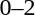<table style="text-align:center">
<tr>
<th width=200></th>
<th width=100></th>
<th width=200></th>
</tr>
<tr>
<td align=right></td>
<td>0–2</td>
<td align=left></td>
</tr>
<tr>
</tr>
</table>
